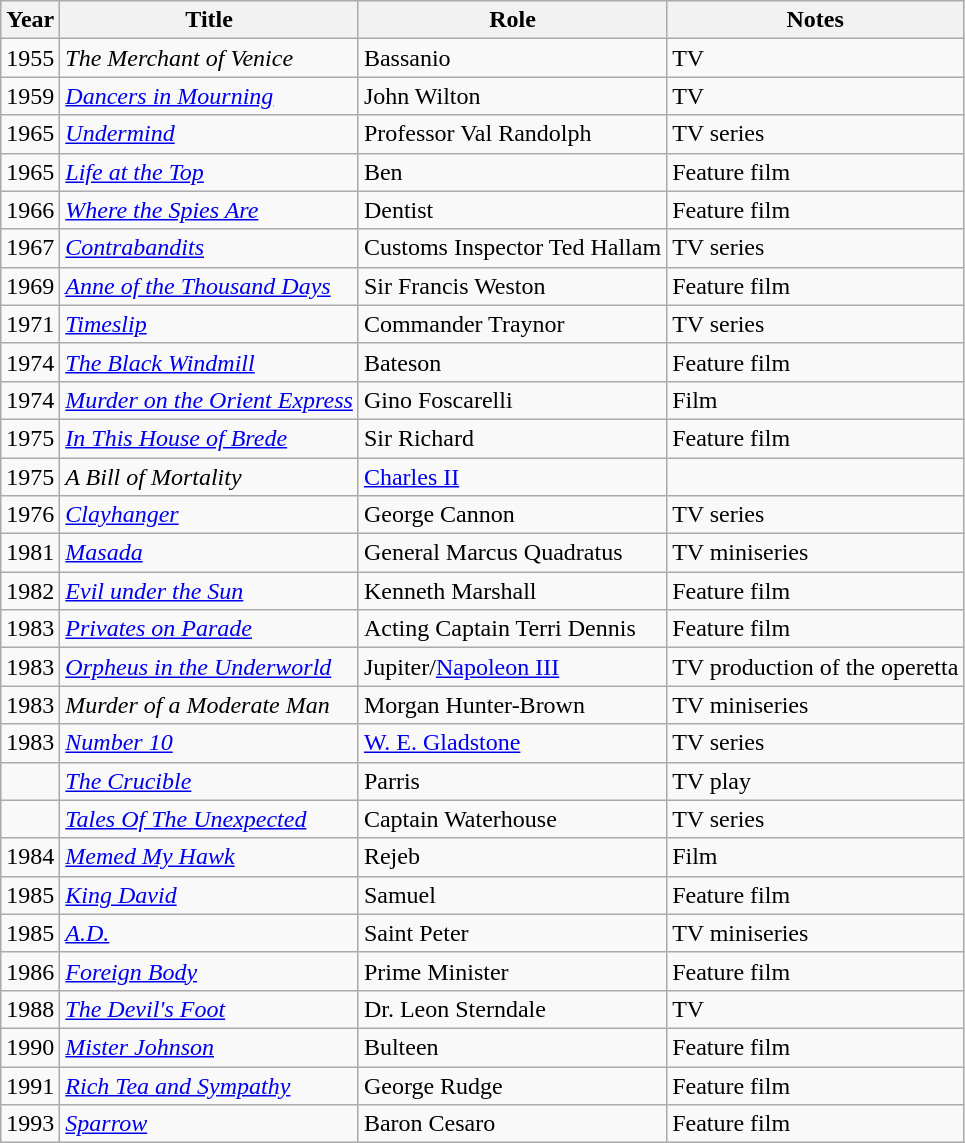<table class="wikitable plainrowheaders" style="text-align: left; margin-right: 0;">
<tr>
<th scope="col">Year</th>
<th scope="col">Title</th>
<th scope="col">Role</th>
<th scope="col">Notes</th>
</tr>
<tr>
<td>1955</td>
<td><em>The Merchant of Venice</em></td>
<td>Bassanio</td>
<td>TV</td>
</tr>
<tr>
<td>1959</td>
<td><em><a href='#'>Dancers in Mourning</a></em></td>
<td>John Wilton</td>
<td>TV</td>
</tr>
<tr>
<td>1965</td>
<td><em><a href='#'>Undermind</a></em></td>
<td>Professor Val Randolph</td>
<td>TV series</td>
</tr>
<tr>
<td>1965</td>
<td><em><a href='#'>Life at the Top</a></em></td>
<td>Ben</td>
<td>Feature film</td>
</tr>
<tr>
<td>1966</td>
<td><em><a href='#'>Where the Spies Are</a></em></td>
<td>Dentist</td>
<td>Feature film</td>
</tr>
<tr>
<td>1967</td>
<td><em><a href='#'>Contrabandits</a></em></td>
<td>Customs Inspector Ted Hallam</td>
<td>TV series</td>
</tr>
<tr>
<td>1969</td>
<td><em><a href='#'>Anne of the Thousand Days</a></em></td>
<td>Sir Francis Weston</td>
<td>Feature film</td>
</tr>
<tr>
<td>1971</td>
<td><em><a href='#'>Timeslip</a></em></td>
<td>Commander Traynor</td>
<td>TV series</td>
</tr>
<tr>
<td>1974</td>
<td><em><a href='#'>The Black Windmill</a></em></td>
<td>Bateson</td>
<td>Feature film</td>
</tr>
<tr>
<td>1974</td>
<td><em><a href='#'>Murder on the Orient Express</a></em></td>
<td>Gino Foscarelli</td>
<td>Film</td>
</tr>
<tr>
<td>1975</td>
<td><em><a href='#'>In This House of Brede</a></em></td>
<td>Sir Richard</td>
<td>Feature film</td>
</tr>
<tr>
<td>1975</td>
<td><em>A Bill of Mortality</em></td>
<td><a href='#'>Charles II</a></td>
<td></td>
</tr>
<tr>
<td>1976</td>
<td><em><a href='#'>Clayhanger</a></em></td>
<td>George Cannon</td>
<td>TV series</td>
</tr>
<tr>
<td>1981</td>
<td><em><a href='#'>Masada</a></em></td>
<td>General Marcus Quadratus</td>
<td>TV miniseries</td>
</tr>
<tr>
<td>1982</td>
<td><em><a href='#'>Evil under the Sun</a></em></td>
<td>Kenneth Marshall</td>
<td>Feature film</td>
</tr>
<tr>
<td>1983</td>
<td><em><a href='#'>Privates on Parade</a></em></td>
<td>Acting Captain Terri Dennis</td>
<td>Feature film</td>
</tr>
<tr>
<td>1983</td>
<td><em><a href='#'>Orpheus in the Underworld</a></em></td>
<td>Jupiter/<a href='#'>Napoleon III</a></td>
<td>TV production of the operetta</td>
</tr>
<tr>
<td>1983</td>
<td><em>Murder of a Moderate Man</em></td>
<td>Morgan Hunter-Brown</td>
<td>TV miniseries</td>
</tr>
<tr>
<td>1983</td>
<td><em><a href='#'>Number 10</a></em></td>
<td><a href='#'>W. E. Gladstone</a></td>
<td>TV series</td>
</tr>
<tr>
<td></td>
<td><em><a href='#'>The Crucible</a></em></td>
<td>Parris</td>
<td>TV play</td>
</tr>
<tr>
<td></td>
<td><em><a href='#'>Tales Of The Unexpected</a></em></td>
<td>Captain Waterhouse</td>
<td>TV series</td>
</tr>
<tr>
<td>1984</td>
<td><em><a href='#'>Memed My Hawk</a></em></td>
<td>Rejeb</td>
<td>Film</td>
</tr>
<tr>
<td>1985</td>
<td><em><a href='#'>King David</a></em></td>
<td>Samuel</td>
<td>Feature film</td>
</tr>
<tr>
<td>1985</td>
<td><em><a href='#'>A.D.</a></em></td>
<td>Saint Peter</td>
<td>TV miniseries</td>
</tr>
<tr>
<td>1986</td>
<td><em><a href='#'>Foreign Body</a></em></td>
<td>Prime Minister</td>
<td>Feature film</td>
</tr>
<tr>
<td>1988</td>
<td><em><a href='#'>The Devil's Foot</a></em></td>
<td>Dr. Leon Sterndale</td>
<td>TV</td>
</tr>
<tr>
<td>1990</td>
<td><em><a href='#'>Mister Johnson</a></em></td>
<td>Bulteen</td>
<td>Feature film</td>
</tr>
<tr>
<td>1991</td>
<td><em><a href='#'>Rich Tea and Sympathy</a></em></td>
<td>George Rudge</td>
<td>Feature film</td>
</tr>
<tr>
<td>1993</td>
<td><em><a href='#'>Sparrow</a></em></td>
<td>Baron Cesaro</td>
<td>Feature film</td>
</tr>
</table>
